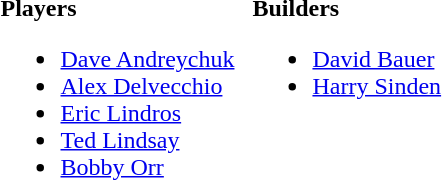<table cellpadding="5">
<tr ---->
<td valign="top"><br><strong>Players</strong><ul><li><a href='#'>Dave Andreychuk</a></li><li><a href='#'>Alex Delvecchio</a></li><li><a href='#'>Eric Lindros</a></li><li><a href='#'>Ted Lindsay</a></li><li><a href='#'>Bobby Orr</a></li></ul></td>
<td valign="top"><br><strong>Builders</strong><ul><li><a href='#'>David Bauer</a></li><li><a href='#'>Harry Sinden</a></li></ul></td>
</tr>
</table>
